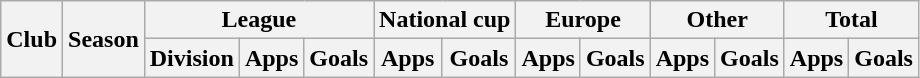<table class="wikitable" style="text-align:center">
<tr>
<th rowspan="2">Club</th>
<th rowspan="2">Season</th>
<th colspan="3">League</th>
<th colspan="2">National cup</th>
<th colspan="2">Europe</th>
<th colspan="2">Other</th>
<th colspan="2">Total</th>
</tr>
<tr>
<th>Division</th>
<th>Apps</th>
<th>Goals</th>
<th>Apps</th>
<th>Goals</th>
<th>Apps</th>
<th>Goals</th>
<th>Apps</th>
<th>Goals</th>
<th>Apps</th>
<th>Goals</th>
</tr>
</table>
